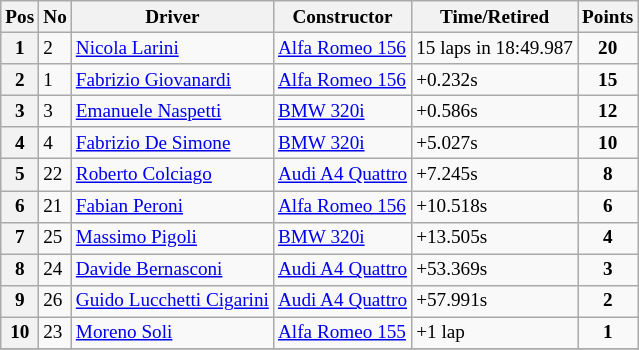<table class="wikitable" style="font-size: 80%;">
<tr>
<th>Pos</th>
<th>No</th>
<th>Driver</th>
<th>Constructor</th>
<th>Time/Retired</th>
<th>Points</th>
</tr>
<tr>
<th>1</th>
<td>2</td>
<td> <a href='#'>Nicola Larini</a></td>
<td><a href='#'>Alfa Romeo 156</a></td>
<td>15 laps in 18:49.987</td>
<td align=center><strong>20</strong></td>
</tr>
<tr>
<th>2</th>
<td>1</td>
<td> <a href='#'>Fabrizio Giovanardi</a></td>
<td><a href='#'>Alfa Romeo 156</a></td>
<td>+0.232s</td>
<td align=center><strong>15</strong></td>
</tr>
<tr>
<th>3</th>
<td>3</td>
<td> <a href='#'>Emanuele Naspetti</a></td>
<td><a href='#'>BMW 320i</a></td>
<td>+0.586s</td>
<td align=center><strong>12</strong></td>
</tr>
<tr>
<th>4</th>
<td>4</td>
<td> <a href='#'>Fabrizio De Simone</a></td>
<td><a href='#'>BMW 320i</a></td>
<td>+5.027s</td>
<td align=center><strong>10</strong></td>
</tr>
<tr>
<th>5</th>
<td>22</td>
<td> <a href='#'>Roberto Colciago</a></td>
<td><a href='#'>Audi A4 Quattro</a></td>
<td>+7.245s</td>
<td align=center><strong>8</strong></td>
</tr>
<tr>
<th>6</th>
<td>21</td>
<td> <a href='#'>Fabian Peroni</a></td>
<td><a href='#'>Alfa Romeo 156</a></td>
<td>+10.518s</td>
<td align=center><strong>6</strong></td>
</tr>
<tr>
<th>7</th>
<td>25</td>
<td> <a href='#'>Massimo Pigoli</a></td>
<td><a href='#'>BMW 320i</a></td>
<td>+13.505s</td>
<td align=center><strong>4</strong></td>
</tr>
<tr>
<th>8</th>
<td>24</td>
<td> <a href='#'>Davide Bernasconi</a></td>
<td><a href='#'>Audi A4 Quattro</a></td>
<td>+53.369s</td>
<td align=center><strong>3</strong></td>
</tr>
<tr>
<th>9</th>
<td>26</td>
<td> <a href='#'>Guido Lucchetti Cigarini</a></td>
<td><a href='#'>Audi A4 Quattro</a></td>
<td>+57.991s</td>
<td align=center><strong>2</strong></td>
</tr>
<tr>
<th>10</th>
<td>23</td>
<td> <a href='#'>Moreno Soli</a></td>
<td><a href='#'>Alfa Romeo 155</a></td>
<td>+1 lap</td>
<td align=center><strong>1</strong></td>
</tr>
<tr>
</tr>
</table>
